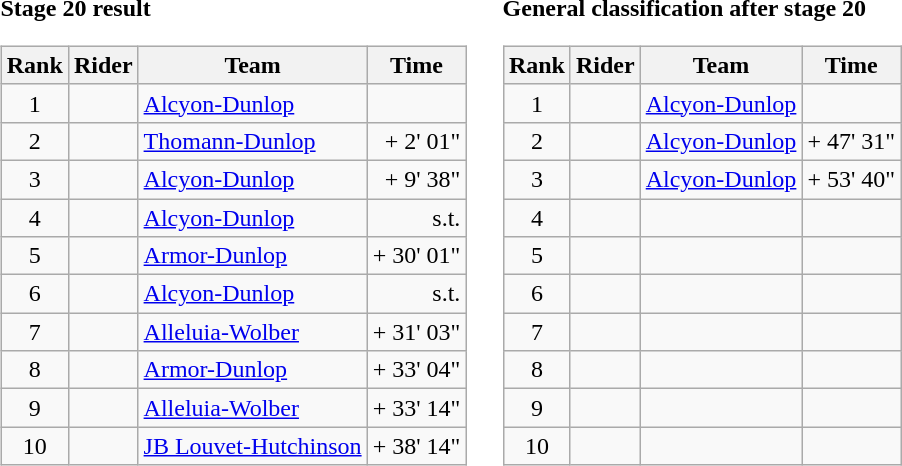<table>
<tr>
<td><strong>Stage 20 result</strong><br><table class="wikitable">
<tr>
<th scope="col">Rank</th>
<th scope="col">Rider</th>
<th scope="col">Team</th>
<th scope="col">Time</th>
</tr>
<tr>
<td style="text-align:center;">1</td>
<td></td>
<td><a href='#'>Alcyon-Dunlop</a></td>
<td style="text-align:right;"></td>
</tr>
<tr>
<td style="text-align:center;">2</td>
<td></td>
<td><a href='#'>Thomann-Dunlop</a></td>
<td style="text-align:right;">+ 2' 01"</td>
</tr>
<tr>
<td style="text-align:center;">3</td>
<td></td>
<td><a href='#'>Alcyon-Dunlop</a></td>
<td style="text-align:right;">+ 9' 38"</td>
</tr>
<tr>
<td style="text-align:center;">4</td>
<td></td>
<td><a href='#'>Alcyon-Dunlop</a></td>
<td style="text-align:right;">s.t.</td>
</tr>
<tr>
<td style="text-align:center;">5</td>
<td></td>
<td><a href='#'>Armor-Dunlop</a></td>
<td style="text-align:right;">+ 30' 01"</td>
</tr>
<tr>
<td style="text-align:center;">6</td>
<td></td>
<td><a href='#'>Alcyon-Dunlop</a></td>
<td style="text-align:right;">s.t.</td>
</tr>
<tr>
<td style="text-align:center;">7</td>
<td></td>
<td><a href='#'>Alleluia-Wolber</a></td>
<td style="text-align:right;">+ 31' 03"</td>
</tr>
<tr>
<td style="text-align:center;">8</td>
<td></td>
<td><a href='#'>Armor-Dunlop</a></td>
<td style="text-align:right;">+ 33' 04"</td>
</tr>
<tr>
<td style="text-align:center;">9</td>
<td></td>
<td><a href='#'>Alleluia-Wolber</a></td>
<td style="text-align:right;">+ 33' 14"</td>
</tr>
<tr>
<td style="text-align:center;">10</td>
<td></td>
<td><a href='#'>JB Louvet-Hutchinson</a></td>
<td style="text-align:right;">+ 38' 14"</td>
</tr>
</table>
</td>
<td></td>
<td><strong>General classification after stage 20</strong><br><table class="wikitable">
<tr>
<th scope="col">Rank</th>
<th scope="col">Rider</th>
<th scope="col">Team</th>
<th scope="col">Time</th>
</tr>
<tr>
<td style="text-align:center;">1</td>
<td></td>
<td><a href='#'>Alcyon-Dunlop</a></td>
<td style="text-align:right;"></td>
</tr>
<tr>
<td style="text-align:center;">2</td>
<td></td>
<td><a href='#'>Alcyon-Dunlop</a></td>
<td style="text-align:right;">+ 47' 31"</td>
</tr>
<tr>
<td style="text-align:center;">3</td>
<td></td>
<td><a href='#'>Alcyon-Dunlop</a></td>
<td style="text-align:right;">+ 53' 40"</td>
</tr>
<tr>
<td style="text-align:center;">4</td>
<td></td>
<td></td>
<td></td>
</tr>
<tr>
<td style="text-align:center;">5</td>
<td></td>
<td></td>
<td></td>
</tr>
<tr>
<td style="text-align:center;">6</td>
<td></td>
<td></td>
<td></td>
</tr>
<tr>
<td style="text-align:center;">7</td>
<td></td>
<td></td>
<td></td>
</tr>
<tr>
<td style="text-align:center;">8</td>
<td></td>
<td></td>
<td></td>
</tr>
<tr>
<td style="text-align:center;">9</td>
<td></td>
<td></td>
<td></td>
</tr>
<tr>
<td style="text-align:center;">10</td>
<td></td>
<td></td>
<td></td>
</tr>
</table>
</td>
</tr>
</table>
